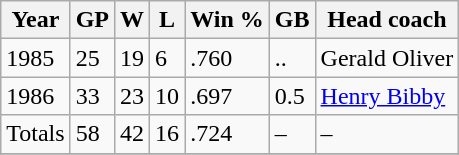<table class="wikitable">
<tr>
<th>Year</th>
<th>GP</th>
<th>W</th>
<th>L</th>
<th>Win %</th>
<th>GB</th>
<th>Head coach</th>
</tr>
<tr>
<td>1985</td>
<td>25</td>
<td>19</td>
<td>6</td>
<td>.760</td>
<td>..</td>
<td>Gerald Oliver</td>
</tr>
<tr>
<td>1986</td>
<td>33</td>
<td>23</td>
<td>10</td>
<td>.697</td>
<td>0.5</td>
<td><a href='#'>Henry Bibby</a></td>
</tr>
<tr>
<td>Totals</td>
<td>58</td>
<td>42</td>
<td>16</td>
<td>.724</td>
<td>–</td>
<td>–</td>
</tr>
<tr>
</tr>
</table>
